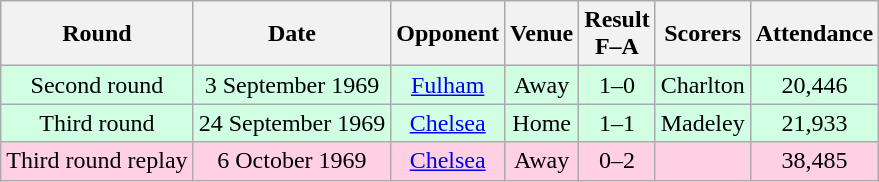<table class="wikitable sortable" style="text-align:center;">
<tr>
<th>Round</th>
<th>Date</th>
<th>Opponent</th>
<th>Venue</th>
<th>Result<br>F–A</th>
<th class=unsortable>Scorers</th>
<th>Attendance</th>
</tr>
<tr bgcolor="#d0ffe3">
<td>Second round</td>
<td>3 September 1969</td>
<td><a href='#'>Fulham</a></td>
<td>Away</td>
<td>1–0</td>
<td>Charlton</td>
<td>20,446</td>
</tr>
<tr bgcolor="#d0ffe3">
<td>Third round</td>
<td>24 September 1969</td>
<td><a href='#'>Chelsea</a></td>
<td>Home</td>
<td>1–1</td>
<td>Madeley</td>
<td>21,933</td>
</tr>
<tr bgcolor="#ffd0e3">
<td>Third round replay</td>
<td>6 October 1969</td>
<td><a href='#'>Chelsea</a></td>
<td>Away</td>
<td>0–2</td>
<td></td>
<td>38,485</td>
</tr>
</table>
